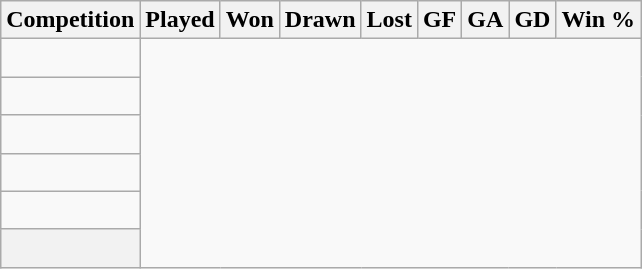<table class="wikitable sortable" style="text-align:center">
<tr>
<th>Competition</th>
<th>Played</th>
<th>Won</th>
<th>Drawn</th>
<th>Lost</th>
<th>GF</th>
<th>GA</th>
<th>GD</th>
<th>Win %</th>
</tr>
<tr>
<td align=left><br></td>
</tr>
<tr>
<td align=left><br></td>
</tr>
<tr>
<td align=left><br></td>
</tr>
<tr>
<td align=left><br></td>
</tr>
<tr>
<td align=left><br></td>
</tr>
<tr class="sortbottom">
<th><br></th>
</tr>
</table>
